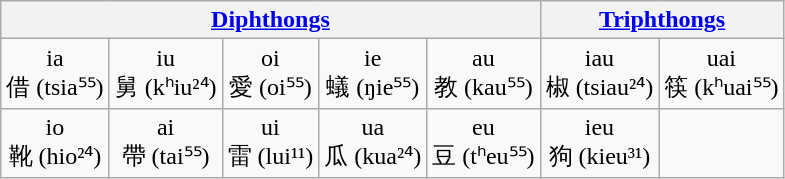<table class="wikitable">
<tr>
<th colspan="5"><a href='#'>Diphthongs</a></th>
<th colspan="2"><a href='#'>Triphthongs</a></th>
</tr>
<tr align="center">
<td>ia<br>借 (tsia⁵⁵)</td>
<td>iu<br>舅 (kʰiu²⁴)</td>
<td>oi<br>愛 (oi⁵⁵)</td>
<td>ie<br>蟻 (ŋie⁵⁵)</td>
<td>au<br>教 (kau⁵⁵)</td>
<td>iau<br>椒 (tsiau²⁴)</td>
<td>uai<br>筷 (kʰuai⁵⁵)</td>
</tr>
<tr align="center">
<td>io<br>靴 (hio²⁴)</td>
<td>ai<br>帶 (tai⁵⁵)</td>
<td>ui<br>雷 (lui¹¹)</td>
<td>ua<br>瓜 (kua²⁴)</td>
<td>eu<br>豆 (tʰeu⁵⁵)</td>
<td>ieu<br>狗 (kieu³¹)</td>
<td></td>
</tr>
</table>
